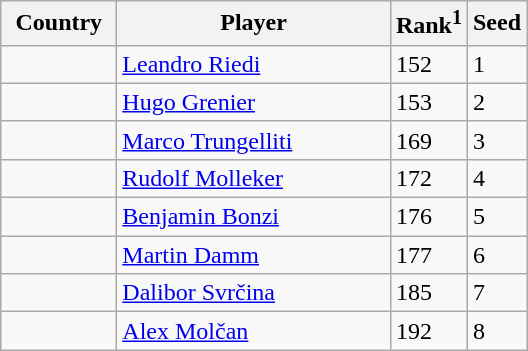<table class="sortable wikitable">
<tr>
<th width="70">Country</th>
<th width="175">Player</th>
<th>Rank<sup>1</sup></th>
<th>Seed</th>
</tr>
<tr>
<td></td>
<td><a href='#'>Leandro Riedi</a></td>
<td>152</td>
<td>1</td>
</tr>
<tr>
<td></td>
<td><a href='#'>Hugo Grenier</a></td>
<td>153</td>
<td>2</td>
</tr>
<tr>
<td></td>
<td><a href='#'>Marco Trungelliti</a></td>
<td>169</td>
<td>3</td>
</tr>
<tr>
<td></td>
<td><a href='#'>Rudolf Molleker</a></td>
<td>172</td>
<td>4</td>
</tr>
<tr>
<td></td>
<td><a href='#'>Benjamin Bonzi</a></td>
<td>176</td>
<td>5</td>
</tr>
<tr>
<td></td>
<td><a href='#'>Martin Damm</a></td>
<td>177</td>
<td>6</td>
</tr>
<tr>
<td></td>
<td><a href='#'>Dalibor Svrčina</a></td>
<td>185</td>
<td>7</td>
</tr>
<tr>
<td></td>
<td><a href='#'>Alex Molčan</a></td>
<td>192</td>
<td>8</td>
</tr>
</table>
